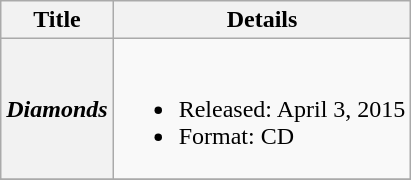<table class="wikitable plainrowheaders">
<tr>
<th scope="col">Title</th>
<th scope="col">Details</th>
</tr>
<tr>
<th scope="row"><em>Diamonds</em></th>
<td><br><ul><li>Released: April 3, 2015</li><li>Format: CD</li></ul></td>
</tr>
<tr>
</tr>
</table>
